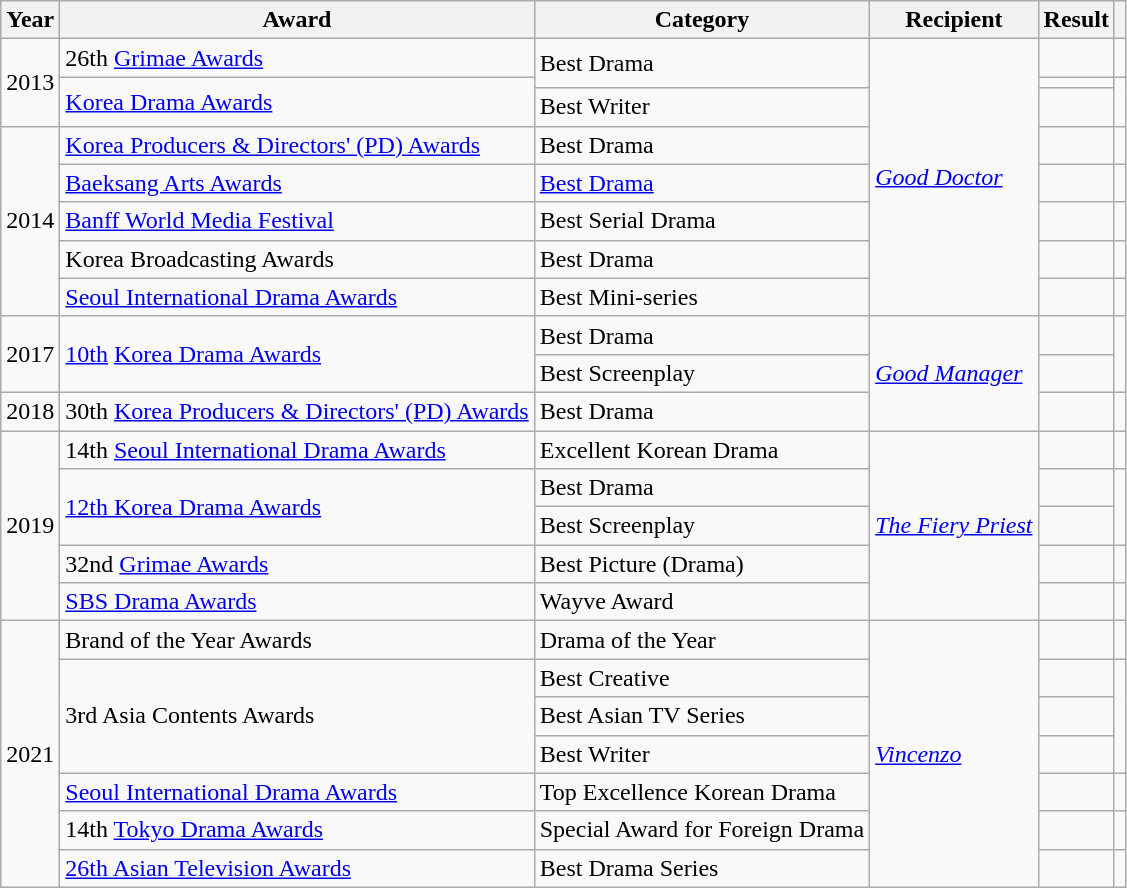<table class="wikitable">
<tr>
<th>Year</th>
<th>Award</th>
<th>Category</th>
<th>Recipient</th>
<th>Result</th>
<th class="unsortable"></th>
</tr>
<tr>
<td rowspan="3">2013</td>
<td>26th <a href='#'>Grimae Awards</a></td>
<td rowspan="2">Best Drama</td>
<td rowspan="8"><em><a href='#'>Good Doctor</a></em></td>
<td></td>
<td></td>
</tr>
<tr>
<td rowspan="2"><a href='#'>Korea Drama Awards</a></td>
<td></td>
<td rowspan="2"></td>
</tr>
<tr>
<td>Best Writer</td>
<td></td>
</tr>
<tr>
<td rowspan="5">2014</td>
<td><a href='#'>Korea Producers & Directors' (PD) Awards</a></td>
<td>Best Drama</td>
<td></td>
<td></td>
</tr>
<tr>
<td><a href='#'>Baeksang Arts Awards</a></td>
<td><a href='#'>Best Drama</a></td>
<td></td>
<td></td>
</tr>
<tr>
<td><a href='#'>Banff World Media Festival</a></td>
<td>Best Serial Drama</td>
<td></td>
<td></td>
</tr>
<tr>
<td>Korea Broadcasting Awards</td>
<td>Best Drama</td>
<td></td>
<td></td>
</tr>
<tr>
<td><a href='#'>Seoul International Drama Awards</a></td>
<td>Best Mini-series</td>
<td></td>
<td></td>
</tr>
<tr>
<td rowspan="2">2017</td>
<td rowspan="2"><a href='#'>10th</a> <a href='#'>Korea Drama Awards</a></td>
<td>Best Drama</td>
<td rowspan="3"><em><a href='#'>Good Manager</a></em></td>
<td></td>
<td rowspan="2"></td>
</tr>
<tr>
<td>Best Screenplay</td>
<td></td>
</tr>
<tr>
<td>2018</td>
<td>30th <a href='#'>Korea Producers & Directors' (PD) Awards</a></td>
<td>Best Drama</td>
<td></td>
<td></td>
</tr>
<tr>
<td rowspan="5">2019</td>
<td>14th <a href='#'>Seoul International Drama Awards</a></td>
<td>Excellent Korean Drama</td>
<td rowspan="5"><em><a href='#'>The Fiery Priest</a></em></td>
<td></td>
<td></td>
</tr>
<tr>
<td rowspan="2"><a href='#'>12th Korea Drama Awards</a></td>
<td>Best Drama</td>
<td></td>
<td rowspan="2"></td>
</tr>
<tr>
<td>Best Screenplay</td>
<td></td>
</tr>
<tr>
<td>32nd <a href='#'>Grimae Awards</a></td>
<td>Best Picture (Drama)</td>
<td></td>
<td></td>
</tr>
<tr>
<td><a href='#'>SBS Drama Awards</a></td>
<td>Wayve Award</td>
<td></td>
<td></td>
</tr>
<tr>
<td rowspan="7">2021</td>
<td scope="row">Brand of the Year Awards</td>
<td>Drama of the Year</td>
<td rowspan="7"><em><a href='#'>Vincenzo</a></em></td>
<td></td>
<td></td>
</tr>
<tr>
<td rowspan="3" scope="row">3rd Asia Contents Awards</td>
<td>Best Creative</td>
<td></td>
<td rowspan="3"></td>
</tr>
<tr>
<td>Best Asian TV Series</td>
<td></td>
</tr>
<tr>
<td>Best Writer</td>
<td></td>
</tr>
<tr>
<td scope="row"><a href='#'>Seoul International Drama Awards</a></td>
<td>Top Excellence Korean Drama</td>
<td></td>
<td></td>
</tr>
<tr>
<td rowspan="1" scope="row">14th <a href='#'>Tokyo Drama Awards</a></td>
<td>Special Award for Foreign Drama</td>
<td></td>
<td></td>
</tr>
<tr>
<td rowspan="1" scope="row"><a href='#'>26th Asian Television Awards</a></td>
<td>Best Drama Series</td>
<td></td>
<td></td>
</tr>
</table>
